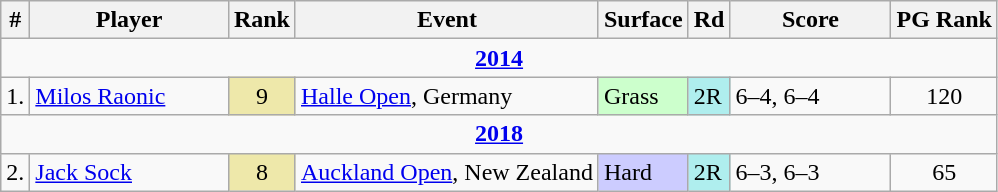<table class="wikitable sortable nowrap">
<tr>
<th>#</th>
<th width=125>Player</th>
<th>Rank</th>
<th>Event</th>
<th>Surface</th>
<th>Rd</th>
<th width=100 class="unsortable">Score</th>
<th>PG Rank</th>
</tr>
<tr>
<td colspan="8" style="text-align:center"><strong><a href='#'>2014</a></strong></td>
</tr>
<tr>
<td>1.</td>
<td> <a href='#'>Milos Raonic</a></td>
<td bgcolor=EEE8AA align="center">9</td>
<td><a href='#'>Halle Open</a>, Germany</td>
<td bgcolor="ccffcc">Grass</td>
<td bgcolor=afeeee>2R</td>
<td>6–4, 6–4</td>
<td style=text-align:center>120</td>
</tr>
<tr>
<td colspan="8" style="text-align:center"><strong><a href='#'>2018</a></strong></td>
</tr>
<tr>
<td>2.</td>
<td> <a href='#'>Jack Sock</a></td>
<td bgcolor=EEE8AA align="center">8</td>
<td><a href='#'>Auckland Open</a>, New Zealand</td>
<td bgcolor="ccccff">Hard</td>
<td bgcolor=afeeee>2R</td>
<td>6–3, 6–3</td>
<td style=text-align:center>65</td>
</tr>
</table>
